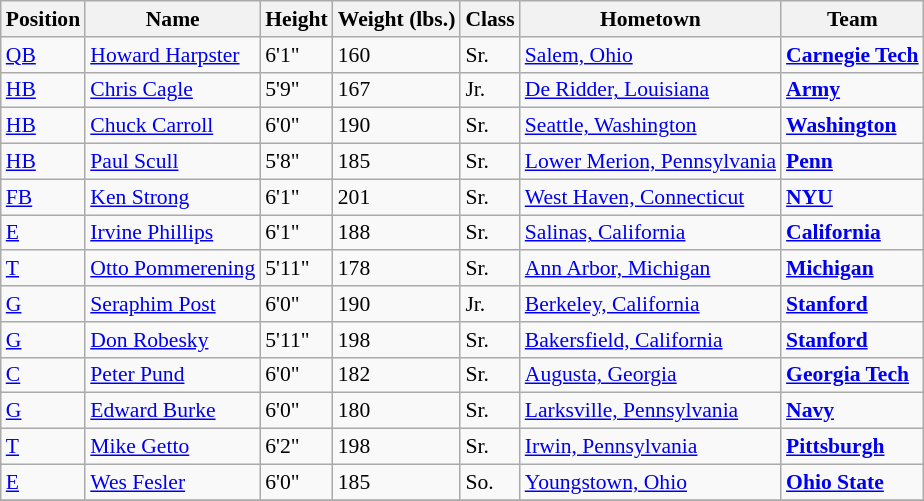<table class="wikitable" style="font-size: 90%">
<tr>
<th>Position</th>
<th>Name</th>
<th>Height</th>
<th>Weight (lbs.)</th>
<th>Class</th>
<th>Hometown</th>
<th>Team</th>
</tr>
<tr>
<td><a href='#'>QB</a></td>
<td><a href='#'>Howard Harpster</a></td>
<td>6'1"</td>
<td>160</td>
<td>Sr.</td>
<td><a href='#'>Salem, Ohio</a></td>
<td><strong><a href='#'>Carnegie Tech</a></strong></td>
</tr>
<tr>
<td><a href='#'>HB</a></td>
<td><a href='#'>Chris Cagle</a></td>
<td>5'9"</td>
<td>167</td>
<td>Jr.</td>
<td><a href='#'>De Ridder, Louisiana</a></td>
<td><strong><a href='#'>Army</a></strong></td>
</tr>
<tr>
<td><a href='#'>HB</a></td>
<td><a href='#'>Chuck Carroll</a></td>
<td>6'0"</td>
<td>190</td>
<td>Sr.</td>
<td><a href='#'>Seattle, Washington</a></td>
<td><strong><a href='#'>Washington</a></strong></td>
</tr>
<tr>
<td><a href='#'>HB</a></td>
<td><a href='#'>Paul Scull</a></td>
<td>5'8"</td>
<td>185</td>
<td>Sr.</td>
<td><a href='#'>Lower Merion, Pennsylvania</a></td>
<td><strong><a href='#'>Penn</a></strong></td>
</tr>
<tr>
<td><a href='#'>FB</a></td>
<td><a href='#'>Ken Strong</a></td>
<td>6'1"</td>
<td>201</td>
<td>Sr.</td>
<td><a href='#'>West Haven, Connecticut</a></td>
<td><strong><a href='#'>NYU</a></strong></td>
</tr>
<tr>
<td><a href='#'>E</a></td>
<td><a href='#'>Irvine Phillips</a></td>
<td>6'1"</td>
<td>188</td>
<td>Sr.</td>
<td><a href='#'>Salinas, California</a></td>
<td><strong><a href='#'>California</a></strong></td>
</tr>
<tr>
<td><a href='#'>T</a></td>
<td><a href='#'>Otto Pommerening</a></td>
<td>5'11"</td>
<td>178</td>
<td>Sr.</td>
<td><a href='#'>Ann Arbor, Michigan</a></td>
<td><strong><a href='#'>Michigan</a></strong></td>
</tr>
<tr>
<td><a href='#'>G</a></td>
<td><a href='#'>Seraphim Post</a></td>
<td>6'0"</td>
<td>190</td>
<td>Jr.</td>
<td><a href='#'>Berkeley, California</a></td>
<td><strong><a href='#'>Stanford</a></strong></td>
</tr>
<tr>
<td><a href='#'>G</a></td>
<td><a href='#'>Don Robesky</a></td>
<td>5'11"</td>
<td>198</td>
<td>Sr.</td>
<td><a href='#'>Bakersfield, California</a></td>
<td><strong><a href='#'>Stanford</a></strong></td>
</tr>
<tr>
<td><a href='#'>C</a></td>
<td><a href='#'>Peter Pund</a></td>
<td>6'0"</td>
<td>182</td>
<td>Sr.</td>
<td><a href='#'>Augusta, Georgia</a></td>
<td><strong><a href='#'>Georgia Tech</a></strong></td>
</tr>
<tr>
<td><a href='#'>G</a></td>
<td><a href='#'>Edward Burke</a></td>
<td>6'0"</td>
<td>180</td>
<td>Sr.</td>
<td><a href='#'>Larksville, Pennsylvania</a></td>
<td><strong><a href='#'>Navy</a></strong></td>
</tr>
<tr>
<td><a href='#'>T</a></td>
<td><a href='#'>Mike Getto</a></td>
<td>6'2"</td>
<td>198</td>
<td>Sr.</td>
<td><a href='#'>Irwin, Pennsylvania</a></td>
<td><strong><a href='#'>Pittsburgh</a></strong></td>
</tr>
<tr>
<td><a href='#'>E</a></td>
<td><a href='#'>Wes Fesler</a></td>
<td>6'0"</td>
<td>185</td>
<td>So.</td>
<td><a href='#'>Youngstown, Ohio</a></td>
<td><strong><a href='#'>Ohio State</a></strong></td>
</tr>
<tr>
</tr>
</table>
